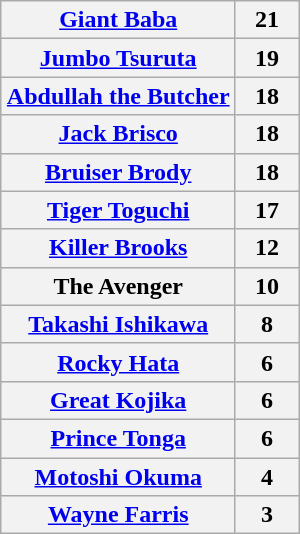<table class="wikitable" style="margin: 1em auto 1em auto; text-align:center;">
<tr>
<th><a href='#'>Giant Baba</a></th>
<th style="width:35px">21</th>
</tr>
<tr>
<th><a href='#'>Jumbo Tsuruta</a></th>
<th>19</th>
</tr>
<tr>
<th><a href='#'>Abdullah the Butcher</a></th>
<th>18</th>
</tr>
<tr>
<th><a href='#'>Jack Brisco</a></th>
<th>18</th>
</tr>
<tr>
<th><a href='#'>Bruiser Brody</a></th>
<th>18</th>
</tr>
<tr>
<th><a href='#'>Tiger Toguchi</a></th>
<th>17</th>
</tr>
<tr>
<th><a href='#'>Killer Brooks</a></th>
<th>12</th>
</tr>
<tr>
<th>The Avenger</th>
<th>10</th>
</tr>
<tr>
<th><a href='#'>Takashi Ishikawa</a></th>
<th>8</th>
</tr>
<tr>
<th><a href='#'>Rocky Hata</a></th>
<th>6</th>
</tr>
<tr>
<th><a href='#'>Great Kojika</a></th>
<th>6</th>
</tr>
<tr>
<th><a href='#'>Prince Tonga</a></th>
<th>6</th>
</tr>
<tr>
<th><a href='#'>Motoshi Okuma</a></th>
<th>4</th>
</tr>
<tr>
<th><a href='#'>Wayne Farris</a></th>
<th>3</th>
</tr>
</table>
